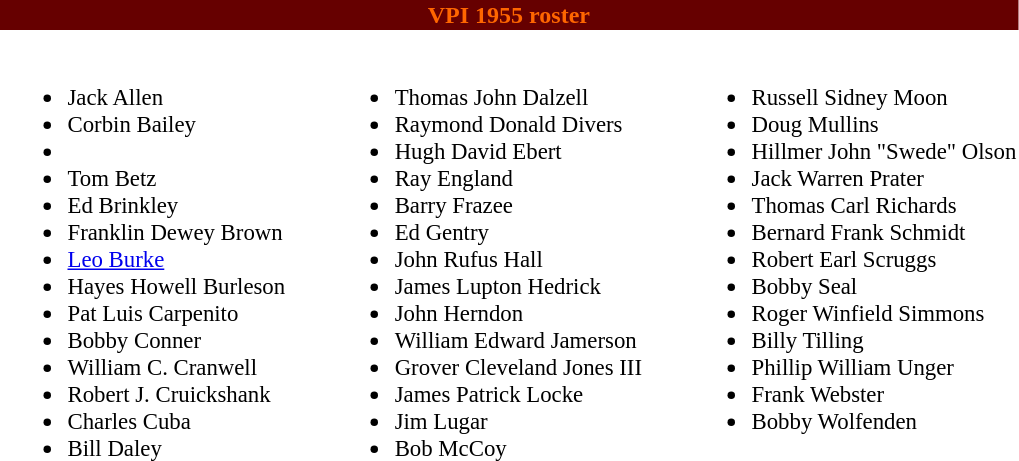<table class="toccolours" style="text-align: left;">
<tr>
<th colspan="9" style="background:#660000;color:#FF6600;text-align:center;"><span><strong>VPI 1955 roster</strong></span></th>
</tr>
<tr>
<td></td>
<td style="font-size:95%; vertical-align:top;"><br><ul><li>Jack Allen</li><li>Corbin Bailey</li><li></li><li>Tom Betz</li><li>Ed Brinkley</li><li>Franklin Dewey Brown</li><li><a href='#'>Leo Burke</a></li><li>Hayes Howell Burleson</li><li>Pat Luis Carpenito</li><li>Bobby Conner</li><li>William C. Cranwell</li><li>Robert J. Cruickshank</li><li>Charles Cuba</li><li>Bill Daley</li></ul></td>
<td style="width: 25px;"></td>
<td style="font-size:95%; vertical-align:top;"><br><ul><li>Thomas John Dalzell</li><li>Raymond Donald Divers</li><li>Hugh David Ebert</li><li>Ray England</li><li>Barry Frazee</li><li>Ed Gentry</li><li>John Rufus Hall</li><li>James Lupton Hedrick</li><li>John Herndon</li><li>William Edward Jamerson</li><li>Grover Cleveland Jones III</li><li>James Patrick Locke</li><li>Jim Lugar</li><li>Bob McCoy</li></ul></td>
<td style="width: 25px;"></td>
<td style="font-size:95%; vertical-align:top;"><br><ul><li>Russell Sidney Moon</li><li>Doug Mullins</li><li>Hillmer John "Swede" Olson</li><li>Jack Warren Prater</li><li>Thomas Carl Richards</li><li>Bernard Frank Schmidt</li><li>Robert Earl Scruggs</li><li>Bobby Seal</li><li>Roger Winfield Simmons</li><li>Billy Tilling</li><li>Phillip William Unger</li><li>Frank Webster</li><li>Bobby Wolfenden</li></ul></td>
</tr>
</table>
